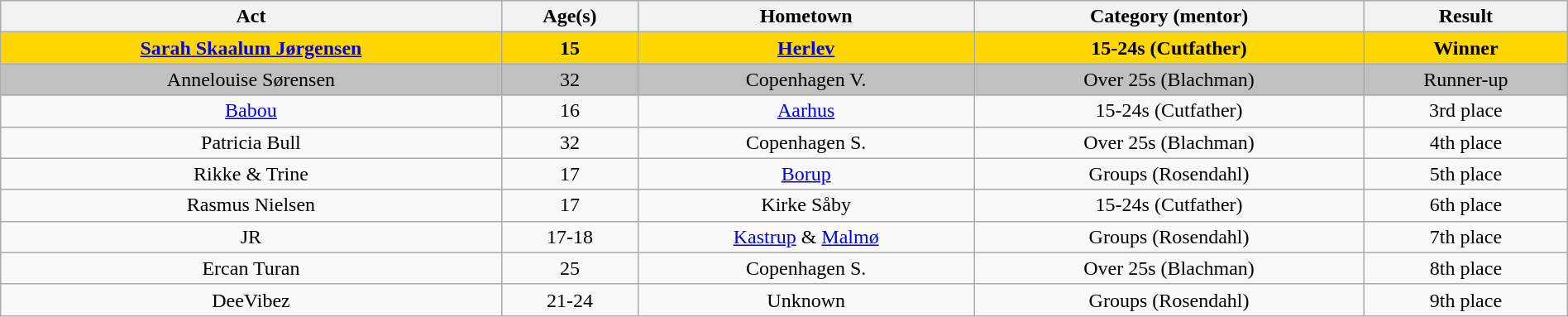<table class="wikitable sortable" style="width:100%; text-align:center;">
<tr>
<th>Act</th>
<th>Age(s)</th>
<th>Hometown</th>
<th>Category (mentor)</th>
<th>Result</th>
</tr>
<tr style="background:gold">
<td><strong><a href='#'>Sarah Skaalum Jørgensen</a></strong></td>
<td><strong>15</strong></td>
<td><strong><a href='#'>Herlev</a></strong></td>
<td><strong>15-24s (Cutfather)</strong></td>
<td><strong>Winner</strong></td>
</tr>
<tr style="background:silver">
<td>Annelouise Sørensen</td>
<td>32</td>
<td>Copenhagen V.</td>
<td>Over 25s (Blachman)</td>
<td>Runner-up</td>
</tr>
<tr>
<td><a href='#'>Babou</a></td>
<td>16</td>
<td><a href='#'>Aarhus</a></td>
<td>15-24s (Cutfather)</td>
<td>3rd place</td>
</tr>
<tr>
<td>Patricia Bull</td>
<td>32</td>
<td>Copenhagen S.</td>
<td>Over 25s (Blachman)</td>
<td>4th place</td>
</tr>
<tr>
<td>Rikke & Trine</td>
<td>17</td>
<td><a href='#'>Borup</a></td>
<td>Groups (Rosendahl)</td>
<td>5th place</td>
</tr>
<tr>
<td>Rasmus Nielsen</td>
<td>17</td>
<td>Kirke Såby</td>
<td>15-24s (Cutfather)</td>
<td>6th place</td>
</tr>
<tr>
<td>JR</td>
<td>17-18</td>
<td><a href='#'>Kastrup</a> & <a href='#'>Malmø</a></td>
<td>Groups (Rosendahl)</td>
<td>7th place</td>
</tr>
<tr>
<td>Ercan Turan</td>
<td>25</td>
<td>Copenhagen S.</td>
<td>Over 25s (Blachman)</td>
<td>8th place</td>
</tr>
<tr>
<td>DeeVibez</td>
<td>21-24</td>
<td>Unknown</td>
<td>Groups (Rosendahl)</td>
<td>9th place</td>
</tr>
</table>
